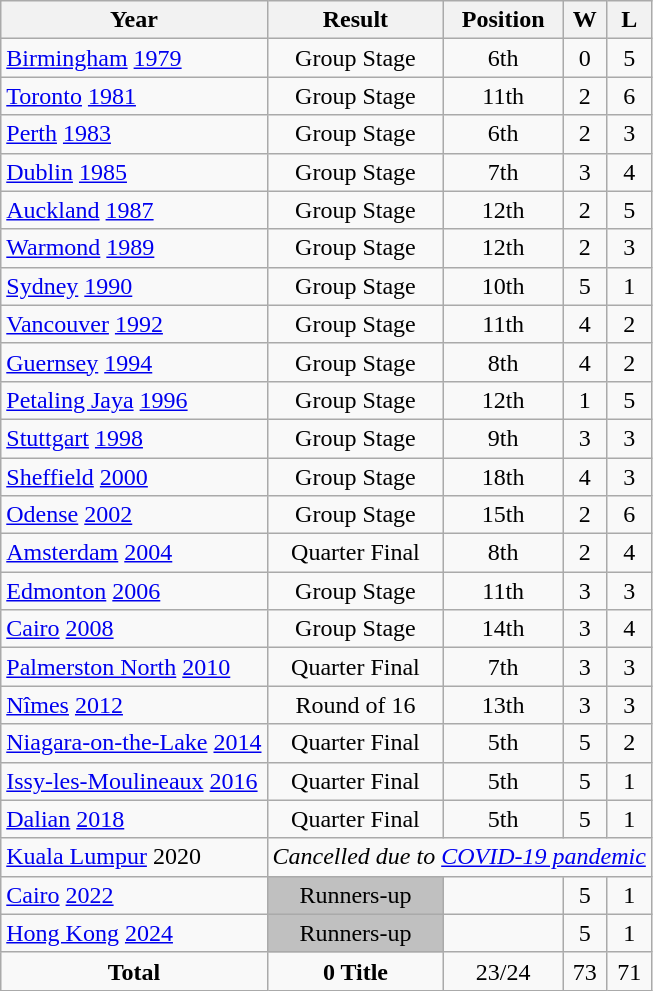<table class="wikitable" style="text-align: center;">
<tr>
<th>Year</th>
<th>Result</th>
<th>Position</th>
<th>W</th>
<th>L</th>
</tr>
<tr>
<td align="left"> <a href='#'>Birmingham</a> <a href='#'>1979</a></td>
<td>Group Stage</td>
<td>6th</td>
<td>0</td>
<td>5</td>
</tr>
<tr>
<td align="left"> <a href='#'>Toronto</a> <a href='#'>1981</a></td>
<td>Group Stage</td>
<td>11th</td>
<td>2</td>
<td>6</td>
</tr>
<tr>
<td align="left"> <a href='#'>Perth</a> <a href='#'>1983</a></td>
<td>Group Stage</td>
<td>6th</td>
<td>2</td>
<td>3</td>
</tr>
<tr>
<td align="left"> <a href='#'>Dublin</a> <a href='#'>1985</a></td>
<td>Group Stage</td>
<td>7th</td>
<td>3</td>
<td>4</td>
</tr>
<tr>
<td align="left"> <a href='#'>Auckland</a> <a href='#'>1987</a></td>
<td>Group Stage</td>
<td>12th</td>
<td>2</td>
<td>5</td>
</tr>
<tr>
<td align="left"> <a href='#'>Warmond</a> <a href='#'>1989</a></td>
<td>Group Stage</td>
<td>12th</td>
<td>2</td>
<td>3</td>
</tr>
<tr>
<td align="left"> <a href='#'>Sydney</a> <a href='#'>1990</a></td>
<td>Group Stage</td>
<td>10th</td>
<td>5</td>
<td>1</td>
</tr>
<tr>
<td align="left"> <a href='#'>Vancouver</a> <a href='#'>1992</a></td>
<td>Group Stage</td>
<td>11th</td>
<td>4</td>
<td>2</td>
</tr>
<tr>
<td align="left"> <a href='#'>Guernsey</a> <a href='#'>1994</a></td>
<td>Group Stage</td>
<td>8th</td>
<td>4</td>
<td>2</td>
</tr>
<tr>
<td align="left"> <a href='#'>Petaling Jaya</a> <a href='#'>1996</a></td>
<td>Group Stage</td>
<td>12th</td>
<td>1</td>
<td>5</td>
</tr>
<tr>
<td align="left"> <a href='#'>Stuttgart</a> <a href='#'>1998</a></td>
<td>Group Stage</td>
<td>9th</td>
<td>3</td>
<td>3</td>
</tr>
<tr>
<td align="left"> <a href='#'>Sheffield</a> <a href='#'>2000</a></td>
<td>Group Stage</td>
<td>18th</td>
<td>4</td>
<td>3</td>
</tr>
<tr>
<td align="left"> <a href='#'>Odense</a> <a href='#'>2002</a></td>
<td>Group Stage</td>
<td>15th</td>
<td>2</td>
<td>6</td>
</tr>
<tr>
<td align="left"> <a href='#'>Amsterdam</a> <a href='#'>2004</a></td>
<td>Quarter Final</td>
<td>8th</td>
<td>2</td>
<td>4</td>
</tr>
<tr>
<td align="left"> <a href='#'>Edmonton</a> <a href='#'>2006</a></td>
<td>Group Stage</td>
<td>11th</td>
<td>3</td>
<td>3</td>
</tr>
<tr>
<td align="left"> <a href='#'>Cairo</a> <a href='#'>2008</a></td>
<td>Group Stage</td>
<td>14th</td>
<td>3</td>
<td>4</td>
</tr>
<tr>
<td align="left"> <a href='#'>Palmerston North</a> <a href='#'>2010</a></td>
<td>Quarter Final</td>
<td>7th</td>
<td>3</td>
<td>3</td>
</tr>
<tr>
<td align="left"> <a href='#'>Nîmes</a> <a href='#'>2012</a></td>
<td>Round of 16</td>
<td>13th</td>
<td>3</td>
<td>3</td>
</tr>
<tr>
<td align="left"> <a href='#'>Niagara-on-the-Lake</a> <a href='#'>2014</a></td>
<td>Quarter Final</td>
<td>5th</td>
<td>5</td>
<td>2</td>
</tr>
<tr>
<td align="left"> <a href='#'>Issy-les-Moulineaux</a> <a href='#'>2016</a></td>
<td>Quarter Final</td>
<td>5th</td>
<td>5</td>
<td>1</td>
</tr>
<tr>
<td align="left"> <a href='#'>Dalian</a> <a href='#'>2018</a></td>
<td>Quarter Final</td>
<td>5th</td>
<td>5</td>
<td>1</td>
</tr>
<tr>
<td align="left"> <a href='#'>Kuala Lumpur</a> 2020</td>
<td colspan=4><em>Cancelled due to <a href='#'>COVID-19 pandemic</a></em></td>
</tr>
<tr>
<td align="left"> <a href='#'>Cairo</a> <a href='#'>2022</a></td>
<td style="background:silver;">Runners-up</td>
<td></td>
<td>5</td>
<td>1</td>
</tr>
<tr>
<td align="left"> <a href='#'>Hong Kong</a> <a href='#'>2024</a></td>
<td style="background:silver;">Runners-up</td>
<td></td>
<td>5</td>
<td>1</td>
</tr>
<tr>
<td><strong>Total</strong></td>
<td><strong>0 Title</strong></td>
<td>23/24</td>
<td>73</td>
<td>71</td>
</tr>
</table>
